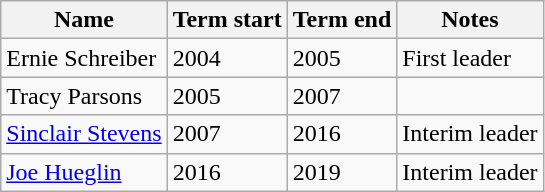<table class="wikitable">
<tr ->
<th>Name</th>
<th>Term start</th>
<th>Term end</th>
<th>Notes</th>
</tr>
<tr ->
<td>Ernie Schreiber</td>
<td>2004</td>
<td>2005</td>
<td>First leader</td>
</tr>
<tr ->
<td>Tracy Parsons</td>
<td>2005</td>
<td>2007</td>
<td></td>
</tr>
<tr ->
<td><a href='#'>Sinclair Stevens</a></td>
<td>2007</td>
<td>2016</td>
<td>Interim leader</td>
</tr>
<tr ->
<td><a href='#'>Joe Hueglin</a></td>
<td>2016</td>
<td>2019</td>
<td>Interim leader</td>
</tr>
</table>
